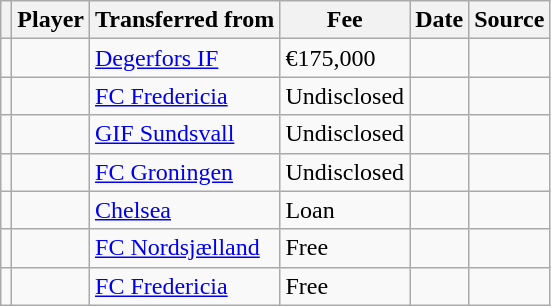<table class="wikitable plainrowheaders sortable">
<tr>
<th></th>
<th scope="col">Player</th>
<th>Transferred from</th>
<th style="width: 65px;">Fee</th>
<th scope="col">Date</th>
<th scope="col">Source</th>
</tr>
<tr>
<td align="center"></td>
<td></td>
<td> <a href='#'>Degerfors IF</a></td>
<td>€175,000</td>
<td></td>
<td></td>
</tr>
<tr>
<td align="center"></td>
<td></td>
<td> <a href='#'>FC Fredericia</a></td>
<td>Undisclosed</td>
<td></td>
<td></td>
</tr>
<tr>
<td align="center"></td>
<td></td>
<td> <a href='#'>GIF Sundsvall</a></td>
<td>Undisclosed</td>
<td></td>
<td></td>
</tr>
<tr>
<td align="center"></td>
<td></td>
<td> <a href='#'>FC Groningen</a></td>
<td>Undisclosed</td>
<td></td>
<td></td>
</tr>
<tr>
<td align="center"></td>
<td></td>
<td> <a href='#'>Chelsea</a></td>
<td>Loan</td>
<td></td>
<td></td>
</tr>
<tr>
<td align="center"></td>
<td></td>
<td> <a href='#'>FC Nordsjælland</a></td>
<td>Free</td>
<td></td>
<td></td>
</tr>
<tr>
<td align="center"></td>
<td></td>
<td> <a href='#'>FC Fredericia</a></td>
<td>Free</td>
<td></td>
<td></td>
</tr>
</table>
